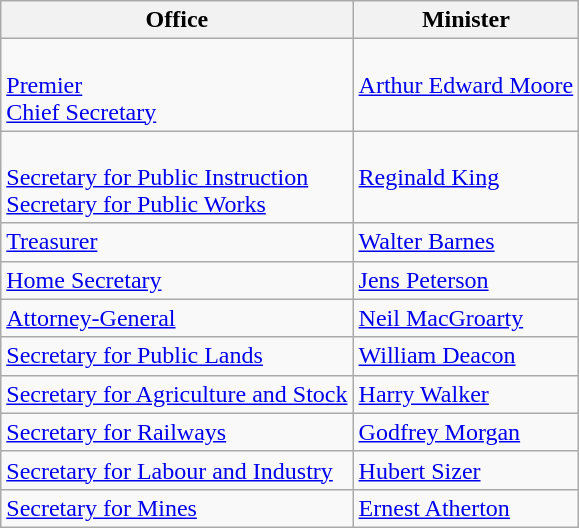<table class="wikitable">
<tr>
<th>Office</th>
<th>Minister</th>
</tr>
<tr>
<td><br><a href='#'>Premier</a><br>
<a href='#'>Chief Secretary</a></td>
<td><a href='#'>Arthur Edward Moore</a></td>
</tr>
<tr>
<td><br><a href='#'>Secretary for Public Instruction</a><br>
<a href='#'>Secretary for Public Works</a><br></td>
<td><a href='#'>Reginald King</a></td>
</tr>
<tr>
<td><a href='#'>Treasurer</a></td>
<td><a href='#'>Walter Barnes</a></td>
</tr>
<tr>
<td><a href='#'>Home Secretary</a></td>
<td><a href='#'>Jens Peterson</a></td>
</tr>
<tr>
<td><a href='#'>Attorney-General</a></td>
<td><a href='#'>Neil MacGroarty</a></td>
</tr>
<tr>
<td><a href='#'>Secretary for Public Lands</a></td>
<td><a href='#'>William Deacon</a></td>
</tr>
<tr>
<td><a href='#'>Secretary for Agriculture and Stock</a></td>
<td><a href='#'>Harry Walker</a></td>
</tr>
<tr>
<td><a href='#'>Secretary for Railways</a></td>
<td><a href='#'>Godfrey Morgan</a></td>
</tr>
<tr>
<td><a href='#'>Secretary for Labour and Industry</a></td>
<td><a href='#'>Hubert Sizer</a></td>
</tr>
<tr>
<td><a href='#'>Secretary for Mines</a></td>
<td><a href='#'>Ernest Atherton</a></td>
</tr>
</table>
